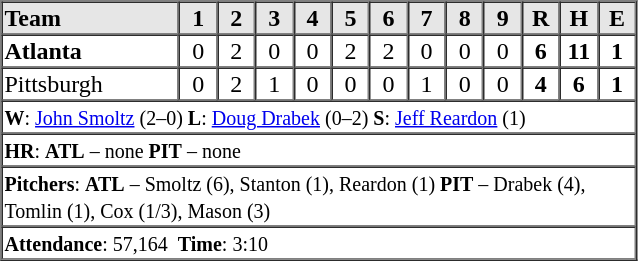<table border="1" cellspacing="0"  style="width:425px; margin-left:3em;">
<tr style="text-align:center; background:#e6e6e6;">
<th style="text-align:left; width:28%;">Team</th>
<th width=6%>1</th>
<th width=6%>2</th>
<th width=6%>3</th>
<th width=6%>4</th>
<th width=6%>5</th>
<th width=6%>6</th>
<th width=6%>7</th>
<th width=6%>8</th>
<th width=6%>9</th>
<th width=6%>R</th>
<th width=6%>H</th>
<th width=6%>E</th>
</tr>
<tr style="text-align:center;">
<td align=left><strong>Atlanta</strong></td>
<td>0</td>
<td>2</td>
<td>0</td>
<td>0</td>
<td>2</td>
<td>2</td>
<td>0</td>
<td>0</td>
<td>0</td>
<td><strong>6</strong></td>
<td><strong>11</strong></td>
<td><strong>1</strong></td>
</tr>
<tr style="text-align:center;">
<td align=left>Pittsburgh</td>
<td>0</td>
<td>2</td>
<td>1</td>
<td>0</td>
<td>0</td>
<td>0</td>
<td>1</td>
<td>0</td>
<td>0</td>
<td><strong>4</strong></td>
<td><strong>6</strong></td>
<td><strong>1</strong></td>
</tr>
<tr style="text-align:left;">
<td colspan=13><small><strong>W</strong>: <a href='#'>John Smoltz</a> (2–0)   <strong>L</strong>: <a href='#'>Doug Drabek</a> (0–2)   <strong>S</strong>: <a href='#'>Jeff Reardon</a> (1)</small></td>
</tr>
<tr style="text-align:left;">
<td colspan=13><small><strong>HR</strong>: <strong>ATL</strong> – none  <strong>PIT</strong> – none</small></td>
</tr>
<tr style="text-align:left;">
<td colspan=13><small><strong>Pitchers</strong>: <strong>ATL</strong> – Smoltz (6), Stanton (1), Reardon (1)  <strong>PIT</strong> – Drabek (4), Tomlin (1), Cox (1/3), Mason (3)</small></td>
</tr>
<tr style="text-align:left;">
<td colspan=13><small><strong>Attendance</strong>: 57,164  <strong>Time</strong>: 3:10</small></td>
</tr>
</table>
